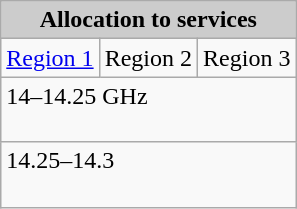<table class=wikitable>
<tr bgcolor="#CCCCCC" align="center">
<td align="center" colspan="3"><strong>Allocation to services</strong></td>
</tr>
<tr align="center">
<td align="center"><a href='#'>Region 1</a></td>
<td>Region 2</td>
<td>Region 3</td>
</tr>
<tr>
<td colspan="3">14–14.25 GHz <br><br></td>
</tr>
<tr>
<td colspan="3">14.25–14.3 <br><br></td>
</tr>
</table>
